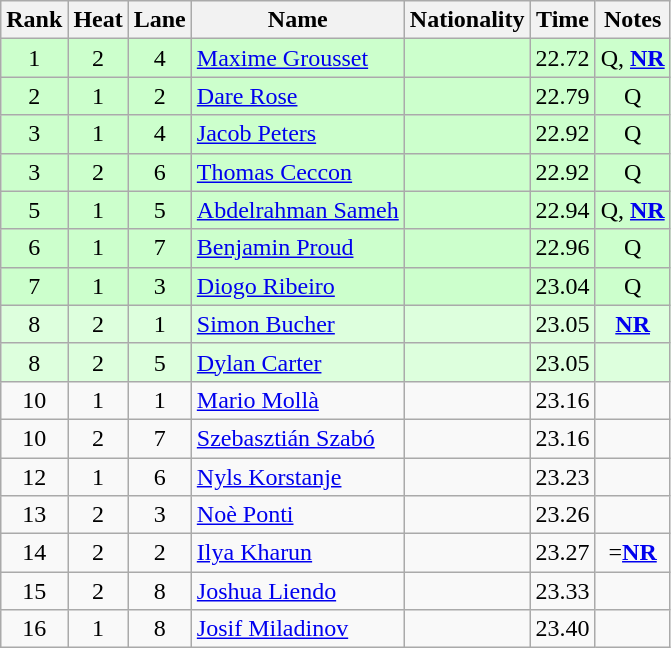<table class="wikitable sortable" style="text-align:center">
<tr>
<th>Rank</th>
<th>Heat</th>
<th>Lane</th>
<th>Name</th>
<th>Nationality</th>
<th>Time</th>
<th>Notes</th>
</tr>
<tr bgcolor=ccffcc>
<td>1</td>
<td>2</td>
<td>4</td>
<td align=left><a href='#'>Maxime Grousset</a></td>
<td align=left></td>
<td>22.72</td>
<td>Q, <strong><a href='#'>NR</a></strong></td>
</tr>
<tr bgcolor=ccffcc>
<td>2</td>
<td>1</td>
<td>2</td>
<td align=left><a href='#'>Dare Rose</a></td>
<td align=left></td>
<td>22.79</td>
<td>Q</td>
</tr>
<tr bgcolor=ccffcc>
<td>3</td>
<td>1</td>
<td>4</td>
<td align=left><a href='#'>Jacob Peters</a></td>
<td align=left></td>
<td>22.92</td>
<td>Q</td>
</tr>
<tr bgcolor=ccffcc>
<td>3</td>
<td>2</td>
<td>6</td>
<td align=left><a href='#'>Thomas Ceccon</a></td>
<td align=left></td>
<td>22.92</td>
<td>Q</td>
</tr>
<tr bgcolor=ccffcc>
<td>5</td>
<td>1</td>
<td>5</td>
<td align=left><a href='#'>Abdelrahman Sameh</a></td>
<td align=left></td>
<td>22.94</td>
<td>Q, <strong><a href='#'>NR</a></strong></td>
</tr>
<tr bgcolor=ccffcc>
<td>6</td>
<td>1</td>
<td>7</td>
<td align=left><a href='#'>Benjamin Proud</a></td>
<td align=left></td>
<td>22.96</td>
<td>Q</td>
</tr>
<tr bgcolor=ccffcc>
<td>7</td>
<td>1</td>
<td>3</td>
<td align=left><a href='#'>Diogo Ribeiro</a></td>
<td align=left></td>
<td>23.04</td>
<td>Q</td>
</tr>
<tr bgcolor=ddffdd>
<td>8</td>
<td>2</td>
<td>1</td>
<td align=left><a href='#'>Simon Bucher</a></td>
<td align=left></td>
<td>23.05</td>
<td><strong><a href='#'>NR</a></strong></td>
</tr>
<tr bgcolor=ddffdd>
<td>8</td>
<td>2</td>
<td>5</td>
<td align=left><a href='#'>Dylan Carter</a></td>
<td align=left></td>
<td>23.05</td>
<td></td>
</tr>
<tr>
<td>10</td>
<td>1</td>
<td>1</td>
<td align=left><a href='#'>Mario Mollà</a></td>
<td align=left></td>
<td>23.16</td>
<td></td>
</tr>
<tr>
<td>10</td>
<td>2</td>
<td>7</td>
<td align=left><a href='#'>Szebasztián Szabó</a></td>
<td align=left></td>
<td>23.16</td>
<td></td>
</tr>
<tr>
<td>12</td>
<td>1</td>
<td>6</td>
<td align=left><a href='#'>Nyls Korstanje</a></td>
<td align=left></td>
<td>23.23</td>
<td></td>
</tr>
<tr>
<td>13</td>
<td>2</td>
<td>3</td>
<td align=left><a href='#'>Noè Ponti</a></td>
<td align=left></td>
<td>23.26</td>
<td></td>
</tr>
<tr>
<td>14</td>
<td>2</td>
<td>2</td>
<td align=left><a href='#'>Ilya Kharun</a></td>
<td align=left></td>
<td>23.27</td>
<td>=<strong><a href='#'>NR</a></strong></td>
</tr>
<tr>
<td>15</td>
<td>2</td>
<td>8</td>
<td align=left><a href='#'>Joshua Liendo</a></td>
<td align=left></td>
<td>23.33</td>
<td></td>
</tr>
<tr>
<td>16</td>
<td>1</td>
<td>8</td>
<td align=left><a href='#'>Josif Miladinov</a></td>
<td align=left></td>
<td>23.40</td>
<td></td>
</tr>
</table>
